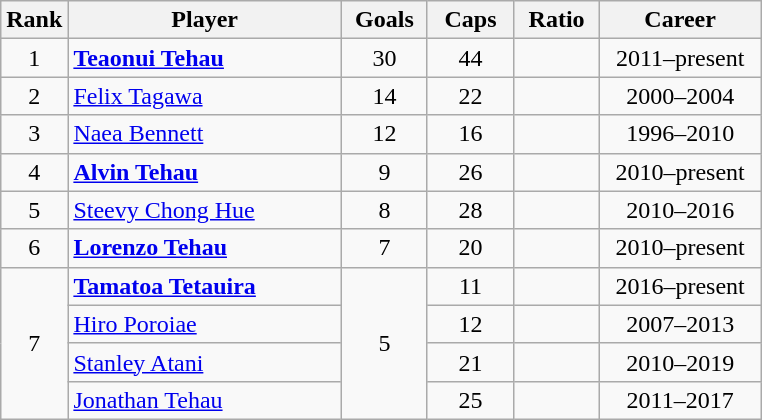<table class="wikitable sortable" style="text-align: center;">
<tr>
<th width=30px>Rank</th>
<th class="unsortable" width=175px>Player</th>
<th width=50px>Goals</th>
<th width=50px>Caps</th>
<th width=50px>Ratio</th>
<th class="unsortable" width=100px>Career</th>
</tr>
<tr>
<td>1</td>
<td align="left"><strong><a href='#'>Teaonui Tehau</a></strong></td>
<td>30</td>
<td>44</td>
<td></td>
<td>2011–present</td>
</tr>
<tr>
<td>2</td>
<td align="left"><a href='#'>Felix Tagawa</a></td>
<td>14</td>
<td>22</td>
<td></td>
<td>2000–2004</td>
</tr>
<tr>
<td>3</td>
<td align="left"><a href='#'>Naea Bennett</a></td>
<td>12</td>
<td>16</td>
<td></td>
<td>1996–2010</td>
</tr>
<tr>
<td>4</td>
<td align="left"><strong><a href='#'>Alvin Tehau</a></strong></td>
<td>9</td>
<td>26</td>
<td></td>
<td>2010–present</td>
</tr>
<tr>
<td>5</td>
<td align="left"><a href='#'>Steevy Chong Hue</a></td>
<td>8</td>
<td>28</td>
<td></td>
<td>2010–2016</td>
</tr>
<tr>
<td>6</td>
<td align="left"><strong><a href='#'>Lorenzo Tehau</a></strong></td>
<td>7</td>
<td>20</td>
<td></td>
<td>2010–present</td>
</tr>
<tr>
<td rowspan="4">7</td>
<td align="left"><strong><a href='#'>Tamatoa Tetauira</a></strong></td>
<td rowspan="4">5</td>
<td>11</td>
<td></td>
<td>2016–present</td>
</tr>
<tr>
<td align="left"><a href='#'>Hiro Poroiae</a></td>
<td>12</td>
<td></td>
<td>2007–2013</td>
</tr>
<tr>
<td align="left"><a href='#'>Stanley Atani</a></td>
<td>21</td>
<td></td>
<td>2010–2019</td>
</tr>
<tr>
<td align="left"><a href='#'>Jonathan Tehau</a></td>
<td>25</td>
<td></td>
<td>2011–2017</td>
</tr>
</table>
